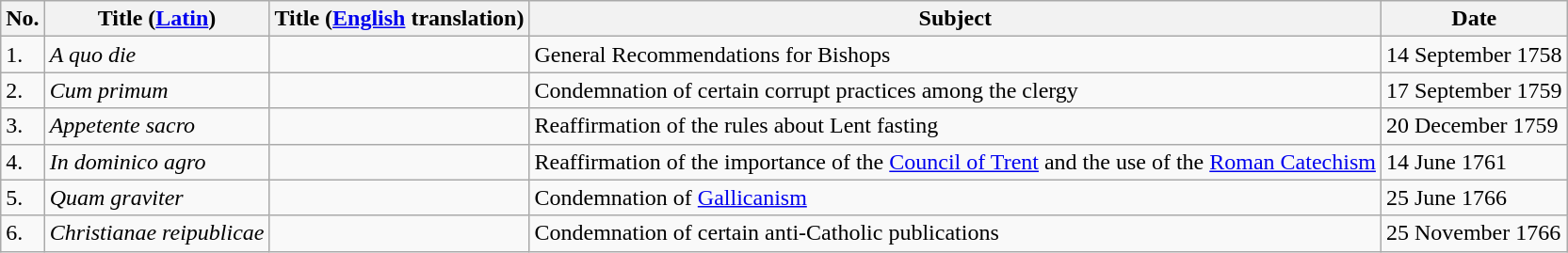<table class="wikitable">
<tr>
<th>No.</th>
<th>Title (<a href='#'>Latin</a>)</th>
<th>Title (<a href='#'>English</a> translation)</th>
<th>Subject</th>
<th>Date</th>
</tr>
<tr>
<td>1.</td>
<td><em>A quo die</em></td>
<td></td>
<td>General Recommendations for Bishops</td>
<td>14 September 1758</td>
</tr>
<tr>
<td>2.</td>
<td><em>Cum primum</em></td>
<td></td>
<td>Condemnation of certain corrupt practices among the clergy</td>
<td>17 September 1759</td>
</tr>
<tr>
<td>3.</td>
<td><em>Appetente sacro</em></td>
<td></td>
<td>Reaffirmation of the rules about Lent fasting</td>
<td>20 December 1759</td>
</tr>
<tr>
<td>4.</td>
<td><em>In dominico agro</em></td>
<td></td>
<td>Reaffirmation of the importance of the <a href='#'>Council of Trent</a> and the use of the <a href='#'>Roman Catechism</a></td>
<td>14 June 1761</td>
</tr>
<tr>
<td>5.</td>
<td><em>Quam graviter</em></td>
<td></td>
<td>Condemnation of <a href='#'>Gallicanism</a></td>
<td>25 June 1766</td>
</tr>
<tr>
<td>6.</td>
<td><em>Christianae reipublicae</em></td>
<td></td>
<td>Condemnation of certain anti-Catholic publications</td>
<td>25 November 1766</td>
</tr>
</table>
